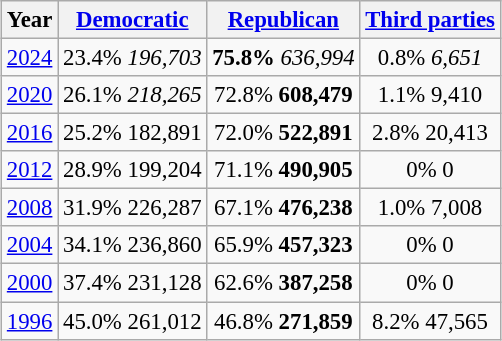<table class="wikitable" style="float:center; margin:1em; font-size:95%;">
<tr>
<th>Year</th>
<th><a href='#'>Democratic</a></th>
<th><a href='#'>Republican</a></th>
<th><a href='#'>Third parties</a></th>
</tr>
<tr>
<td align="center" ><a href='#'>2024</a></td>
<td align="center" >23.4% <em>196,703</em></td>
<td align="center" ><strong>75.8%</strong> <em>636,994</em></td>
<td align="center" >0.8% <em>6,651</em></td>
</tr>
<tr>
<td align="center" ><a href='#'>2020</a></td>
<td align="center" >26.1% <em>218,265<strong></td>
<td align="center" ></strong>72.8%<strong> </em>608,479<em></td>
<td align="center" >1.1% </em>9,410<em></td>
</tr>
<tr>
<td align="center" ><a href='#'>2016</a></td>
<td align="center" >25.2% </em>182,891<em></td>
<td align="center" ></strong>72.0%<strong> </em>522,891<em></td>
<td align="center" >2.8% </em>20,413<em></td>
</tr>
<tr>
<td align="center" ><a href='#'>2012</a></td>
<td align="center" >28.9% </em>199,204<em></td>
<td align="center" ></strong>71.1%<strong> </em>490,905<em></td>
<td align="center" >0% </em>0<em></td>
</tr>
<tr>
<td align="center" ><a href='#'>2008</a></td>
<td align="center" >31.9% </em>226,287<em></td>
<td align="center" ></strong>67.1%<strong> </em>476,238<em></td>
<td align="center" >1.0% </em>7,008<em></td>
</tr>
<tr>
<td align="center" ><a href='#'>2004</a></td>
<td align="center" >34.1% </em>236,860<em></td>
<td align="center" ></strong>65.9%<strong> </em>457,323<em></td>
<td align="center" >0% </em>0<em></td>
</tr>
<tr>
<td align="center" ><a href='#'>2000</a></td>
<td align="center" >37.4% </em>231,128<em></td>
<td align="center" ></strong>62.6%<strong> </em>387,258<em></td>
<td align="center" >0% </em>0<em></td>
</tr>
<tr>
<td align="center" ><a href='#'>1996</a></td>
<td align="center" >45.0% </em>261,012<em></td>
<td align="center" ></strong>46.8%<strong> </em>271,859<em></td>
<td align="center" >8.2% </em>47,565<em></td>
</tr>
</table>
